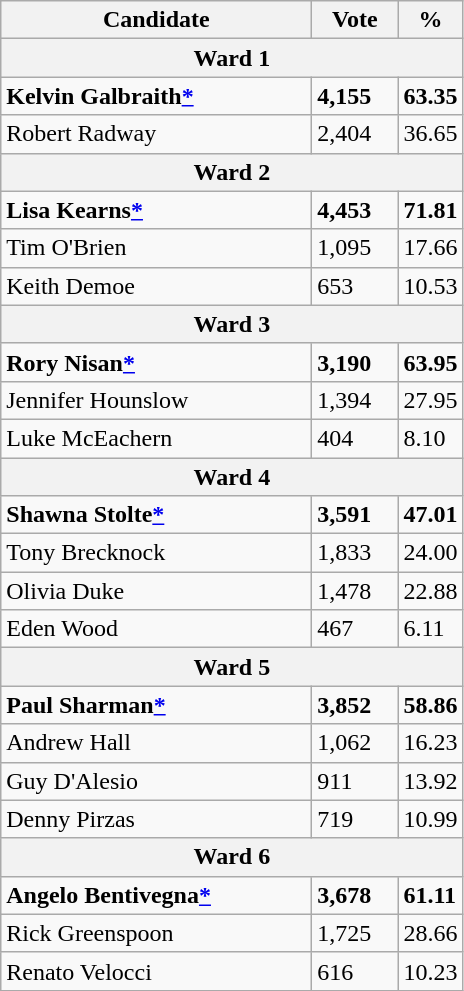<table class="wikitable">
<tr>
<th bgcolor="#DDDDFF" width="200px">Candidate</th>
<th bgcolor="#DDDDFF" width="50px">Vote</th>
<th bgcolor="#DDDDFF" width="30px">%</th>
</tr>
<tr>
<th colspan="3">Ward 1</th>
</tr>
<tr>
<td><strong>Kelvin Galbraith<a href='#'>*</a></strong></td>
<td><strong>4,155</strong></td>
<td><strong>63.35</strong></td>
</tr>
<tr>
<td>Robert Radway</td>
<td>2,404</td>
<td>36.65</td>
</tr>
<tr>
<th colspan="3">Ward 2</th>
</tr>
<tr>
<td><strong>Lisa Kearns<a href='#'>*</a></strong></td>
<td><strong>4,453</strong></td>
<td><strong>71.81</strong></td>
</tr>
<tr>
<td>Tim O'Brien</td>
<td>1,095</td>
<td>17.66</td>
</tr>
<tr>
<td>Keith Demoe</td>
<td>653</td>
<td>10.53</td>
</tr>
<tr>
<th colspan="3">Ward 3</th>
</tr>
<tr>
<td><strong>Rory Nisan<a href='#'>*</a></strong></td>
<td><strong>3,190</strong></td>
<td><strong>63.95</strong></td>
</tr>
<tr>
<td>Jennifer Hounslow</td>
<td>1,394</td>
<td>27.95</td>
</tr>
<tr>
<td>Luke McEachern</td>
<td>404</td>
<td>8.10</td>
</tr>
<tr>
<th colspan="3">Ward 4</th>
</tr>
<tr>
<td><strong>Shawna Stolte<a href='#'>*</a></strong></td>
<td><strong>3,591</strong></td>
<td><strong>47.01</strong></td>
</tr>
<tr>
<td>Tony Brecknock</td>
<td>1,833</td>
<td>24.00</td>
</tr>
<tr>
<td>Olivia Duke</td>
<td>1,478</td>
<td>22.88</td>
</tr>
<tr>
<td>Eden Wood</td>
<td>467</td>
<td>6.11</td>
</tr>
<tr>
<th colspan="3">Ward 5</th>
</tr>
<tr>
<td><strong>Paul Sharman<a href='#'>*</a></strong></td>
<td><strong>3,852</strong></td>
<td><strong>58.86</strong></td>
</tr>
<tr>
<td>Andrew Hall</td>
<td>1,062</td>
<td>16.23</td>
</tr>
<tr>
<td>Guy D'Alesio</td>
<td>911</td>
<td>13.92</td>
</tr>
<tr>
<td>Denny Pirzas</td>
<td>719</td>
<td>10.99</td>
</tr>
<tr>
<th colspan="3">Ward 6</th>
</tr>
<tr>
<td><strong>Angelo Bentivegna<a href='#'>*</a></strong></td>
<td><strong>3,678</strong></td>
<td><strong>61.11</strong></td>
</tr>
<tr>
<td>Rick Greenspoon</td>
<td>1,725</td>
<td>28.66</td>
</tr>
<tr>
<td>Renato Velocci</td>
<td>616</td>
<td>10.23</td>
</tr>
</table>
